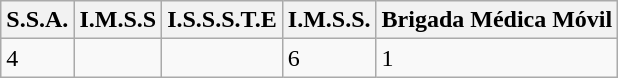<table class="wikitable">
<tr>
<th>S.S.A.</th>
<th>I.M.S.S</th>
<th>I.S.S.S.T.E</th>
<th>I.M.S.S.</th>
<th> Brigada  Médica Móvil</th>
</tr>
<tr>
<td>4</td>
<td></td>
<td></td>
<td>6</td>
<td>1</td>
</tr>
</table>
